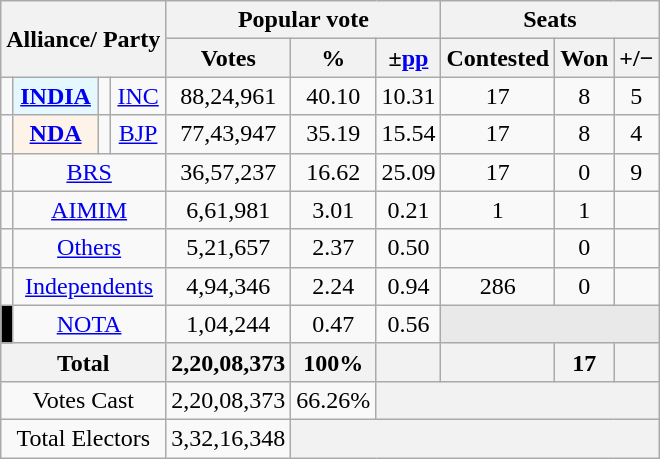<table class="wikitable sortable" style="text-align:center;">
<tr>
<th colspan="4" rowspan="2">Alliance/ Party</th>
<th colspan="3">Popular vote</th>
<th colspan="3">Seats</th>
</tr>
<tr>
<th>Votes</th>
<th>%</th>
<th>±<a href='#'>pp</a></th>
<th>Contested</th>
<th>Won</th>
<th><strong>+/−</strong></th>
</tr>
<tr>
<td></td>
<th style="background:#E5F8FF"><a href='#'>INDIA</a></th>
<td></td>
<td><a href='#'>INC</a></td>
<td>88,24,961</td>
<td>40.10</td>
<td> 10.31</td>
<td>17</td>
<td>8</td>
<td> 5</td>
</tr>
<tr>
<td></td>
<th style="background:#fef3e8"><a href='#'>NDA</a></th>
<td></td>
<td><a href='#'>BJP</a></td>
<td>77,43,947</td>
<td>35.19</td>
<td> 15.54</td>
<td>17</td>
<td>8</td>
<td>4</td>
</tr>
<tr>
<td></td>
<td colspan="3"><a href='#'>BRS</a></td>
<td>36,57,237</td>
<td>16.62</td>
<td> 25.09</td>
<td>17</td>
<td>0</td>
<td> 9</td>
</tr>
<tr>
<td></td>
<td colspan="3"><a href='#'>AIMIM</a></td>
<td>6,61,981</td>
<td>3.01</td>
<td> 0.21</td>
<td>1</td>
<td>1</td>
<td></td>
</tr>
<tr>
<td></td>
<td colspan="3"><a href='#'>Others</a></td>
<td>5,21,657</td>
<td>2.37</td>
<td> 0.50</td>
<td></td>
<td>0</td>
<td></td>
</tr>
<tr>
<td></td>
<td colspan="3"><a href='#'>Independents</a></td>
<td>4,94,346</td>
<td>2.24</td>
<td> 0.94</td>
<td>286</td>
<td>0</td>
<td></td>
</tr>
<tr>
<td bgcolor="Black"></td>
<td colspan="3"><a href='#'>NOTA</a></td>
<td>1,04,244</td>
<td>0.47</td>
<td> 0.56</td>
<th colspan="3" style="background-color:#E9E9E9"></th>
</tr>
<tr>
<th colspan="4">Total</th>
<th><strong>2,20,08,373</strong></th>
<th>100%</th>
<th></th>
<th></th>
<th>17</th>
<th></th>
</tr>
<tr>
<td colspan="4">Votes Cast</td>
<td>2,20,08,373</td>
<td>66.26%</td>
<th colspan="4"></th>
</tr>
<tr>
<td colspan="4">Total Electors</td>
<td>3,32,16,348</td>
<th colspan="5"></th>
</tr>
</table>
